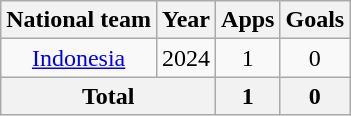<table class="wikitable" style="text-align:center">
<tr>
<th>National team</th>
<th>Year</th>
<th>Apps</th>
<th>Goals</th>
</tr>
<tr>
<td><a href='#'>Indonesia</a></td>
<td>2024</td>
<td>1</td>
<td>0</td>
</tr>
<tr>
<th colspan=2>Total</th>
<th>1</th>
<th>0</th>
</tr>
</table>
